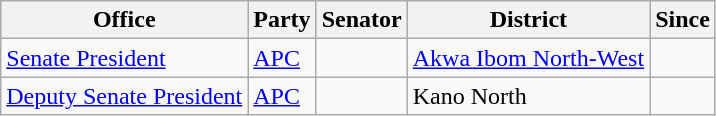<table class="sortable wikitable">
<tr>
<th>Office</th>
<th>Party</th>
<th>Senator</th>
<th>District</th>
<th>Since</th>
</tr>
<tr>
<td><a href='#'>Senate President</a></td>
<td><a href='#'>APC</a></td>
<td></td>
<td><a href='#'>Akwa Ibom North-West</a></td>
<td></td>
</tr>
<tr>
<td><a href='#'>Deputy Senate President</a></td>
<td><a href='#'>APC</a></td>
<td></td>
<td>Kano North</td>
<td></td>
</tr>
</table>
